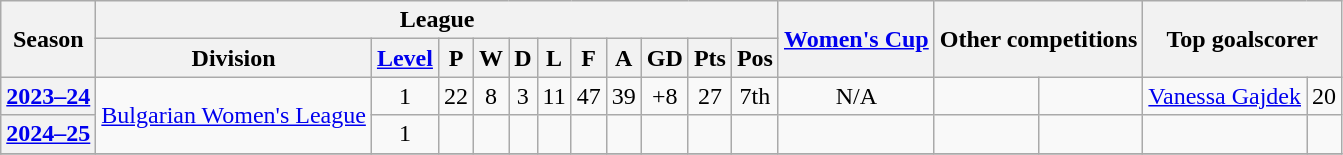<table class="wikitable plainrowheaders sortable" style="text-align: center">
<tr>
<th rowspan=2>Season</th>
<th colspan=11>League</th>
<th rowspan=2><a href='#'>Women's Cup</a><br></th>
<th rowspan=2 colspan=2>Other competitions</th>
<th rowspan=2 colspan=2>Top goalscorer</th>
</tr>
<tr>
<th scope=col>Division</th>
<th scope=col><a href='#'>Level</a></th>
<th scope=col>P</th>
<th scope=col>W</th>
<th scope=col>D</th>
<th scope=col>L</th>
<th scope=col>F</th>
<th scope=col>A</th>
<th scope=col>GD</th>
<th scope=col>Pts</th>
<th scope=col data-sort-type="number">Pos</th>
</tr>
<tr>
<th scope=row rowspan=1><a href='#'>2023–24</a></th>
<td rowspan=2><a href='#'>Bulgarian Women's League</a></td>
<td rowspan=1>1</td>
<td rowspan=1>22</td>
<td rowspan=1>8</td>
<td rowspan=1>3</td>
<td rowspan=1>11</td>
<td rowspan=1>47</td>
<td rowspan=1>39</td>
<td rowspan=1>+8</td>
<td rowspan=1>27</td>
<td rowspan=1>7th</td>
<td rowspan=1>N/A</td>
<td rowspan=1></td>
<td rowspan=1></td>
<td rowspan=1> <a href='#'>Vanessa Gajdek</a></td>
<td rowspan=1>20</td>
</tr>
<tr>
<th scope=row rowspan=1><a href='#'>2024–25</a></th>
<td rowspan=1>1</td>
<td rowspan=1></td>
<td rowspan=1></td>
<td rowspan=1></td>
<td rowspan=1></td>
<td rowspan=1></td>
<td rowspan=1></td>
<td rowspan=1></td>
<td rowspan=1></td>
<td rowspan=1></td>
<td rowspan=1></td>
<td rowspan=1></td>
<td rowspan=1></td>
<td rowspan=1></td>
<td rowspan=1></td>
</tr>
<tr>
</tr>
</table>
